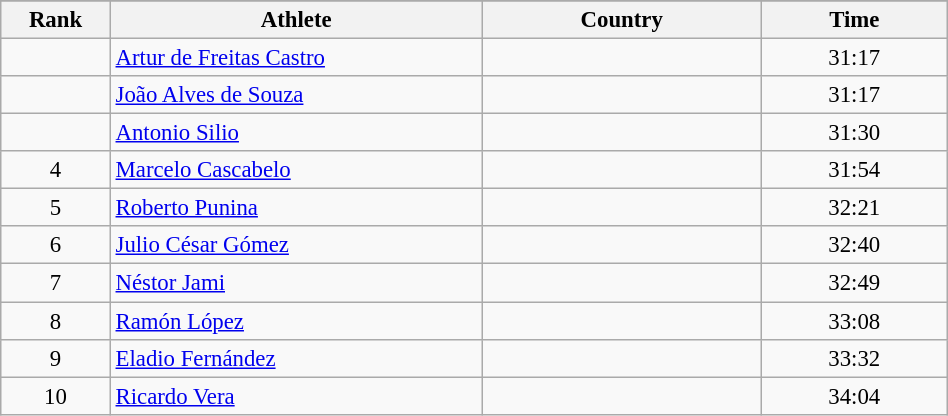<table class="wikitable sortable" style=" text-align:center; font-size:95%;" width="50%">
<tr>
</tr>
<tr>
<th width=5%>Rank</th>
<th width=20%>Athlete</th>
<th width=15%>Country</th>
<th width=10%>Time</th>
</tr>
<tr>
<td align=center></td>
<td align=left><a href='#'>Artur de Freitas Castro</a></td>
<td align=left></td>
<td>31:17</td>
</tr>
<tr>
<td align=center></td>
<td align=left><a href='#'>João Alves de Souza</a></td>
<td align=left></td>
<td>31:17</td>
</tr>
<tr>
<td align=center></td>
<td align=left><a href='#'>Antonio Silio</a></td>
<td align=left></td>
<td>31:30</td>
</tr>
<tr>
<td align=center>4</td>
<td align=left><a href='#'>Marcelo Cascabelo</a></td>
<td align=left></td>
<td>31:54</td>
</tr>
<tr>
<td align=center>5</td>
<td align=left><a href='#'>Roberto Punina</a></td>
<td align=left></td>
<td>32:21</td>
</tr>
<tr>
<td align=center>6</td>
<td align=left><a href='#'>Julio César Gómez</a></td>
<td align=left></td>
<td>32:40</td>
</tr>
<tr>
<td align=center>7</td>
<td align=left><a href='#'>Néstor Jami</a></td>
<td align=left></td>
<td>32:49</td>
</tr>
<tr>
<td align=center>8</td>
<td align=left><a href='#'>Ramón López</a></td>
<td align=left></td>
<td>33:08</td>
</tr>
<tr>
<td align=center>9</td>
<td align=left><a href='#'>Eladio Fernández</a></td>
<td align=left></td>
<td>33:32</td>
</tr>
<tr>
<td align=center>10</td>
<td align=left><a href='#'>Ricardo Vera</a></td>
<td align=left></td>
<td>34:04</td>
</tr>
</table>
